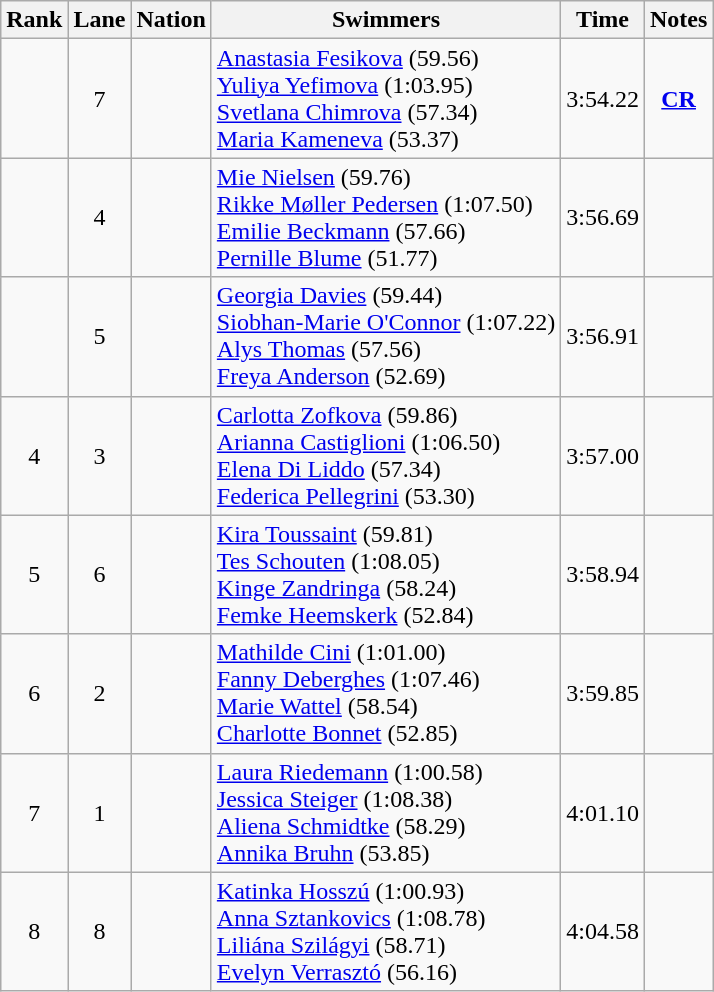<table class="wikitable sortable" style="text-align:center">
<tr>
<th>Rank</th>
<th>Lane</th>
<th>Nation</th>
<th>Swimmers</th>
<th>Time</th>
<th>Notes</th>
</tr>
<tr>
<td></td>
<td>7</td>
<td align=left></td>
<td align=left><a href='#'>Anastasia Fesikova</a> (59.56)<br><a href='#'>Yuliya Yefimova</a> (1:03.95)<br><a href='#'>Svetlana Chimrova</a> (57.34)<br><a href='#'>Maria Kameneva</a> (53.37)</td>
<td>3:54.22</td>
<td><strong><a href='#'>CR</a></strong></td>
</tr>
<tr>
<td></td>
<td>4</td>
<td align=left></td>
<td align=left><a href='#'>Mie Nielsen</a> (59.76)<br><a href='#'>Rikke Møller Pedersen</a> (1:07.50)<br><a href='#'>Emilie Beckmann</a> (57.66)<br><a href='#'>Pernille Blume</a> (51.77)</td>
<td>3:56.69</td>
<td></td>
</tr>
<tr>
<td></td>
<td>5</td>
<td align=left></td>
<td align=left><a href='#'>Georgia Davies</a> (59.44)<br><a href='#'>Siobhan-Marie O'Connor</a> (1:07.22)<br><a href='#'>Alys Thomas</a> (57.56)<br><a href='#'>Freya Anderson</a> (52.69)</td>
<td>3:56.91</td>
<td></td>
</tr>
<tr>
<td>4</td>
<td>3</td>
<td align=left></td>
<td align=left><a href='#'>Carlotta Zofkova</a> (59.86)<br><a href='#'>Arianna Castiglioni</a> (1:06.50)<br><a href='#'>Elena Di Liddo</a> (57.34)<br><a href='#'>Federica Pellegrini</a> (53.30)</td>
<td>3:57.00</td>
<td></td>
</tr>
<tr>
<td>5</td>
<td>6</td>
<td align=left></td>
<td align=left><a href='#'>Kira Toussaint</a> (59.81)<br><a href='#'>Tes Schouten</a> (1:08.05)<br><a href='#'>Kinge Zandringa</a> (58.24)<br><a href='#'>Femke Heemskerk</a> (52.84)</td>
<td>3:58.94</td>
<td></td>
</tr>
<tr>
<td>6</td>
<td>2</td>
<td align=left></td>
<td align=left><a href='#'>Mathilde Cini</a> (1:01.00)<br><a href='#'>Fanny Deberghes</a> (1:07.46)<br><a href='#'>Marie Wattel</a> (58.54)<br><a href='#'>Charlotte Bonnet</a> (52.85)</td>
<td>3:59.85</td>
<td></td>
</tr>
<tr>
<td>7</td>
<td>1</td>
<td align=left></td>
<td align=left><a href='#'>Laura Riedemann</a> (1:00.58)<br><a href='#'>Jessica Steiger</a> (1:08.38)<br><a href='#'>Aliena Schmidtke</a> (58.29)<br><a href='#'>Annika Bruhn</a> (53.85)</td>
<td>4:01.10</td>
<td></td>
</tr>
<tr>
<td>8</td>
<td>8</td>
<td align=left></td>
<td align=left><a href='#'>Katinka Hosszú</a> (1:00.93)<br><a href='#'>Anna Sztankovics</a> (1:08.78)<br><a href='#'>Liliána Szilágyi</a> (58.71)<br><a href='#'>Evelyn Verrasztó</a> (56.16)</td>
<td>4:04.58</td>
<td></td>
</tr>
</table>
